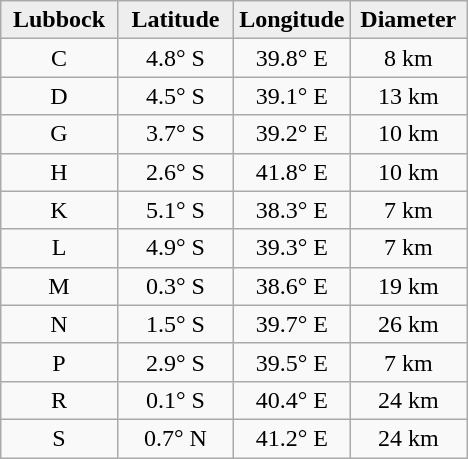<table class="wikitable">
<tr>
<th width="25%" style="background:#eeeeee;">Lubbock</th>
<th width="25%" style="background:#eeeeee;">Latitude</th>
<th width="25%" style="background:#eeeeee;">Longitude</th>
<th width="25%" style="background:#eeeeee;">Diameter</th>
</tr>
<tr>
<td align="center">C</td>
<td align="center">4.8° S</td>
<td align="center">39.8° E</td>
<td align="center">8 km</td>
</tr>
<tr>
<td align="center">D</td>
<td align="center">4.5° S</td>
<td align="center">39.1° E</td>
<td align="center">13 km</td>
</tr>
<tr>
<td align="center">G</td>
<td align="center">3.7° S</td>
<td align="center">39.2° E</td>
<td align="center">10 km</td>
</tr>
<tr>
<td align="center">H</td>
<td align="center">2.6° S</td>
<td align="center">41.8° E</td>
<td align="center">10 km</td>
</tr>
<tr>
<td align="center">K</td>
<td align="center">5.1° S</td>
<td align="center">38.3° E</td>
<td align="center">7 km</td>
</tr>
<tr>
<td align="center">L</td>
<td align="center">4.9° S</td>
<td align="center">39.3° E</td>
<td align="center">7 km</td>
</tr>
<tr>
<td align="center">M</td>
<td align="center">0.3° S</td>
<td align="center">38.6° E</td>
<td align="center">19 km</td>
</tr>
<tr>
<td align="center">N</td>
<td align="center">1.5° S</td>
<td align="center">39.7° E</td>
<td align="center">26 km</td>
</tr>
<tr>
<td align="center">P</td>
<td align="center">2.9° S</td>
<td align="center">39.5° E</td>
<td align="center">7 km</td>
</tr>
<tr>
<td align="center">R</td>
<td align="center">0.1° S</td>
<td align="center">40.4° E</td>
<td align="center">24 km</td>
</tr>
<tr>
<td align="center">S</td>
<td align="center">0.7° N</td>
<td align="center">41.2° E</td>
<td align="center">24 km</td>
</tr>
</table>
